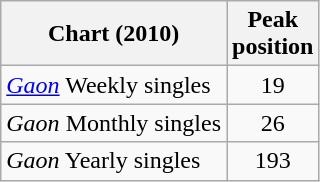<table class="wikitable">
<tr>
<th>Chart (2010)</th>
<th>Peak <br> position</th>
</tr>
<tr>
<td><em><a href='#'>Gaon</a></em> Weekly singles</td>
<td align=center>19</td>
</tr>
<tr>
<td><em>Gaon</em> Monthly singles</td>
<td align=center>26</td>
</tr>
<tr>
<td><em>Gaon</em> Yearly singles</td>
<td align=center>193</td>
</tr>
</table>
